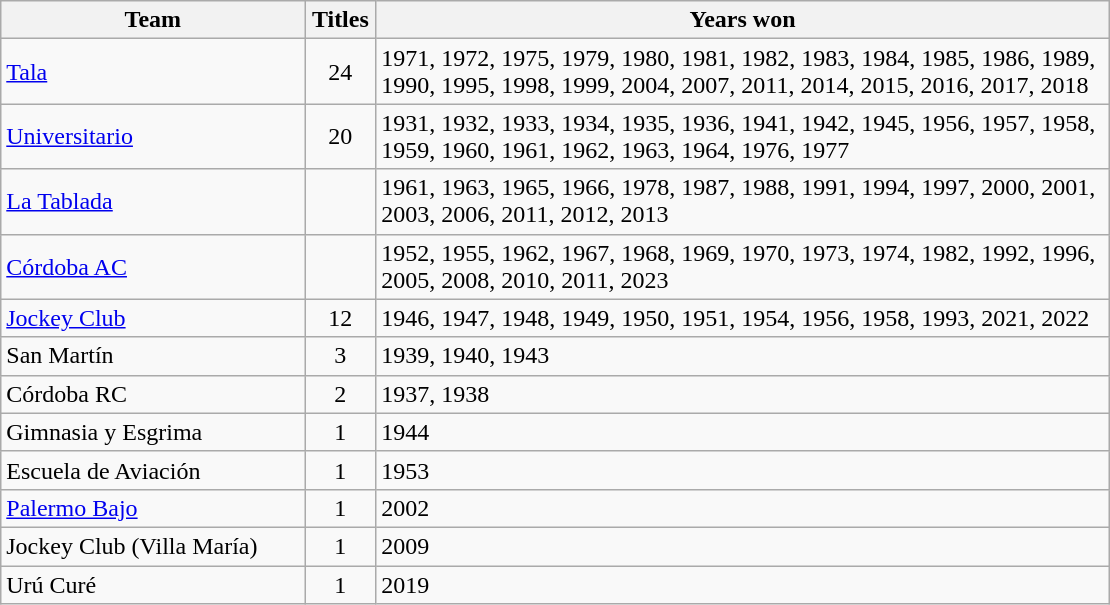<table class="wikitable sortable" style="text-align:left" width="740">
<tr>
<th width=200>Team</th>
<th width=40>Titles</th>
<th width=500>Years won</th>
</tr>
<tr>
<td><a href='#'>Tala</a></td>
<td align="center">24</td>
<td>1971, 1972, 1975, 1979, 1980, 1981, 1982, 1983, 1984, 1985, 1986, 1989, 1990, 1995, 1998, 1999, 2004, 2007, 2011, 2014, 2015, 2016, 2017, 2018</td>
</tr>
<tr>
<td><a href='#'>Universitario</a></td>
<td align="center">20</td>
<td>1931, 1932, 1933, 1934, 1935, 1936, 1941, 1942, 1945, 1956, 1957, 1958, 1959, 1960, 1961, 1962, 1963, 1964, 1976, 1977</td>
</tr>
<tr>
<td><a href='#'>La Tablada</a></td>
<td></td>
<td>1961, 1963, 1965, 1966, 1978, 1987, 1988, 1991, 1994, 1997, 2000, 2001, 2003, 2006, 2011, 2012, 2013</td>
</tr>
<tr>
<td><a href='#'>Córdoba AC</a></td>
<td></td>
<td>1952, 1955, 1962, 1967, 1968, 1969, 1970, 1973, 1974, 1982, 1992, 1996, 2005, 2008, 2010, 2011, 2023</td>
</tr>
<tr>
<td><a href='#'>Jockey Club</a></td>
<td align="center">12</td>
<td>1946, 1947, 1948, 1949, 1950, 1951, 1954, 1956, 1958, 1993, 2021, 2022</td>
</tr>
<tr>
<td>San Martín</td>
<td align="center">3</td>
<td>1939, 1940, 1943</td>
</tr>
<tr>
<td>Córdoba RC</td>
<td align="center">2</td>
<td>1937, 1938</td>
</tr>
<tr>
<td>Gimnasia y Esgrima</td>
<td align="center">1</td>
<td>1944</td>
</tr>
<tr>
<td>Escuela de Aviación</td>
<td align="center">1</td>
<td>1953</td>
</tr>
<tr>
<td><a href='#'>Palermo Bajo</a></td>
<td align="center">1</td>
<td>2002</td>
</tr>
<tr>
<td>Jockey Club (Villa María)</td>
<td align="center">1</td>
<td>2009</td>
</tr>
<tr>
<td>Urú Curé</td>
<td align="center">1</td>
<td>2019</td>
</tr>
</table>
